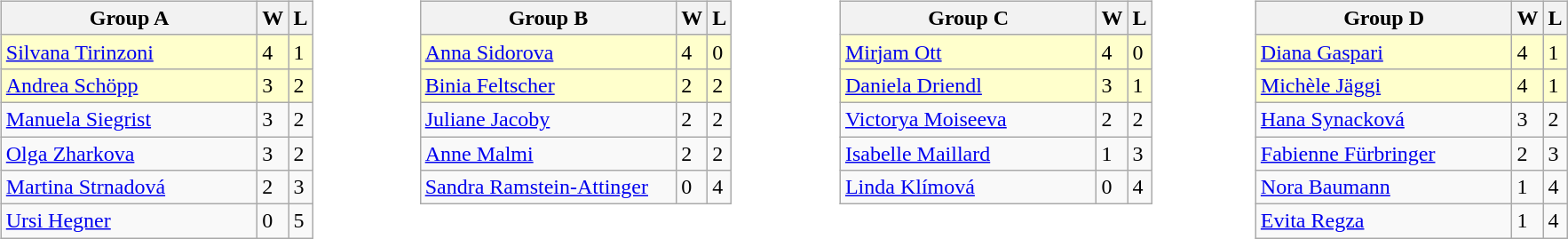<table table>
<tr>
<td valign=top width=10%><br><table class=wikitable>
<tr>
<th width=185>Group A</th>
<th>W</th>
<th>L</th>
</tr>
<tr bgcolor=#ffffcc>
<td> <a href='#'>Silvana Tirinzoni</a></td>
<td>4</td>
<td>1</td>
</tr>
<tr bgcolor=#ffffcc>
<td> <a href='#'>Andrea Schöpp</a></td>
<td>3</td>
<td>2</td>
</tr>
<tr>
<td> <a href='#'>Manuela Siegrist</a></td>
<td>3</td>
<td>2</td>
</tr>
<tr>
<td> <a href='#'>Olga Zharkova</a></td>
<td>3</td>
<td>2</td>
</tr>
<tr>
<td> <a href='#'>Martina Strnadová</a></td>
<td>2</td>
<td>3</td>
</tr>
<tr>
<td> <a href='#'>Ursi Hegner</a></td>
<td>0</td>
<td>5</td>
</tr>
</table>
</td>
<td valign=top width=10%><br><table class=wikitable>
<tr>
<th width=185>Group B</th>
<th>W</th>
<th>L</th>
</tr>
<tr bgcolor=#ffffcc>
<td> <a href='#'>Anna Sidorova</a></td>
<td>4</td>
<td>0</td>
</tr>
<tr bgcolor=#ffffcc>
<td> <a href='#'>Binia Feltscher</a></td>
<td>2</td>
<td>2</td>
</tr>
<tr>
<td> <a href='#'>Juliane Jacoby</a></td>
<td>2</td>
<td>2</td>
</tr>
<tr>
<td> <a href='#'>Anne Malmi</a></td>
<td>2</td>
<td>2</td>
</tr>
<tr>
<td> <a href='#'>Sandra Ramstein-Attinger</a></td>
<td>0</td>
<td>4</td>
</tr>
</table>
</td>
<td valign=top width=10%><br><table class=wikitable>
<tr>
<th width=185>Group C</th>
<th>W</th>
<th>L</th>
</tr>
<tr bgcolor=#ffffcc>
<td> <a href='#'>Mirjam Ott</a></td>
<td>4</td>
<td>0</td>
</tr>
<tr bgcolor=#ffffcc>
<td> <a href='#'>Daniela Driendl</a></td>
<td>3</td>
<td>1</td>
</tr>
<tr>
<td> <a href='#'>Victorya Moiseeva</a></td>
<td>2</td>
<td>2</td>
</tr>
<tr>
<td> <a href='#'>Isabelle Maillard</a></td>
<td>1</td>
<td>3</td>
</tr>
<tr>
<td> <a href='#'>Linda Klímová</a></td>
<td>0</td>
<td>4</td>
</tr>
</table>
</td>
<td valign=top width=10%><br><table class=wikitable>
<tr>
<th width=185>Group D</th>
<th>W</th>
<th>L</th>
</tr>
<tr bgcolor=#ffffcc>
<td> <a href='#'>Diana Gaspari</a></td>
<td>4</td>
<td>1</td>
</tr>
<tr bgcolor=#ffffcc>
<td> <a href='#'>Michèle Jäggi</a></td>
<td>4</td>
<td>1</td>
</tr>
<tr>
<td> <a href='#'>Hana Synacková</a></td>
<td>3</td>
<td>2</td>
</tr>
<tr>
<td> <a href='#'>Fabienne Fürbringer</a></td>
<td>2</td>
<td>3</td>
</tr>
<tr>
<td> <a href='#'>Nora Baumann</a></td>
<td>1</td>
<td>4</td>
</tr>
<tr>
<td> <a href='#'>Evita Regza</a></td>
<td>1</td>
<td>4</td>
</tr>
</table>
</td>
</tr>
</table>
